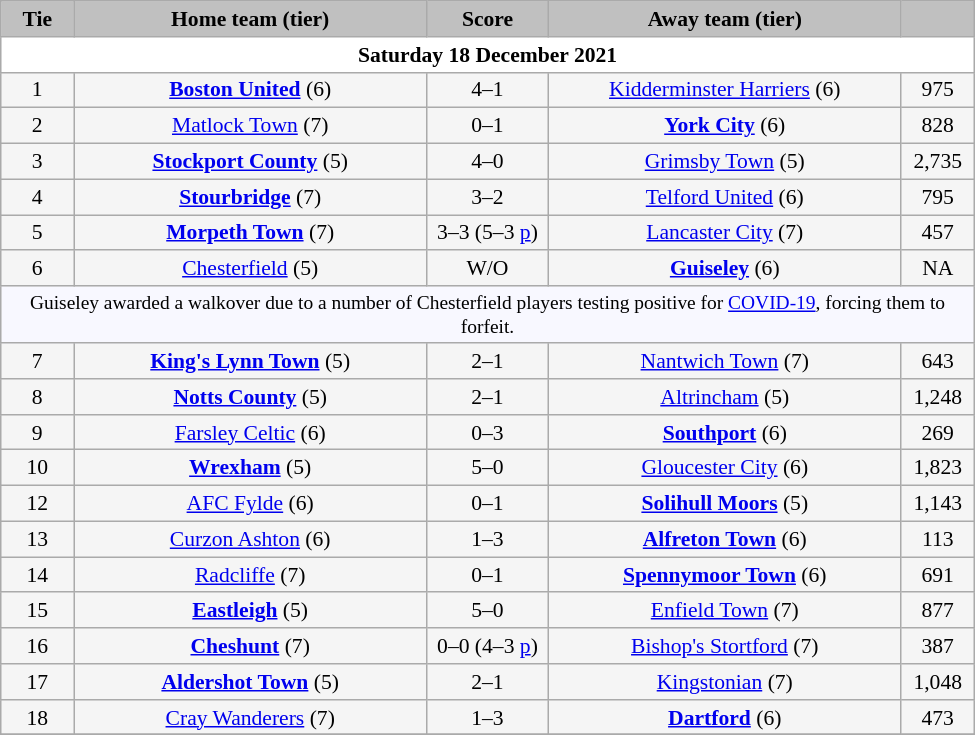<table class="wikitable" style="width: 650px; background:WhiteSmoke; text-align:center; font-size:90%">
<tr>
<td scope="col" style="width:  7.50%; background:silver;"><strong>Tie</strong></td>
<td scope="col" style="width: 36.25%; background:silver;"><strong>Home team (tier)</strong></td>
<td scope="col" style="width: 12.50%; background:silver;"><strong>Score</strong></td>
<td scope="col" style="width: 36.25%; background:silver;"><strong>Away team (tier)</strong></td>
<td scope="col" style="width:  7.50%; background:silver;"><strong></strong></td>
</tr>
<tr>
<td colspan="5" style= background:White><strong>Saturday 18 December 2021</strong></td>
</tr>
<tr>
<td>1</td>
<td><strong><a href='#'>Boston United</a></strong> (6)</td>
<td>4–1</td>
<td><a href='#'>Kidderminster Harriers</a> (6)</td>
<td>975</td>
</tr>
<tr>
<td>2</td>
<td><a href='#'>Matlock Town</a> (7)</td>
<td>0–1</td>
<td><strong><a href='#'>York City</a></strong> (6)</td>
<td>828</td>
</tr>
<tr>
<td>3</td>
<td><strong><a href='#'>Stockport County</a></strong> (5)</td>
<td>4–0</td>
<td><a href='#'>Grimsby Town</a> (5)</td>
<td>2,735</td>
</tr>
<tr>
<td>4</td>
<td><strong><a href='#'>Stourbridge</a></strong> (7)</td>
<td>3–2</td>
<td><a href='#'>Telford United</a> (6)</td>
<td>795</td>
</tr>
<tr>
<td>5</td>
<td><strong><a href='#'>Morpeth Town</a></strong> (7)</td>
<td>3–3 (5–3 <a href='#'>p</a>)</td>
<td><a href='#'>Lancaster City</a> (7)</td>
<td>457</td>
</tr>
<tr>
<td>6</td>
<td><a href='#'>Chesterfield</a> (5)</td>
<td>W/O</td>
<td><strong><a href='#'>Guiseley</a></strong> (6)</td>
<td>NA</td>
</tr>
<tr>
<td colspan="5" style="background:GhostWhite; height:20px; text-align:center; font-size:90%">Guiseley awarded a walkover due to a number of Chesterfield players testing positive for <a href='#'>COVID-19</a>, forcing them to forfeit.</td>
</tr>
<tr>
<td>7</td>
<td><strong><a href='#'>King's Lynn Town</a></strong> (5)</td>
<td>2–1</td>
<td><a href='#'>Nantwich Town</a> (7)</td>
<td>643</td>
</tr>
<tr>
<td>8</td>
<td><strong><a href='#'>Notts County</a></strong> (5)</td>
<td>2–1</td>
<td><a href='#'>Altrincham</a> (5)</td>
<td>1,248</td>
</tr>
<tr>
<td>9</td>
<td><a href='#'>Farsley Celtic</a> (6)</td>
<td>0–3</td>
<td><strong><a href='#'>Southport</a></strong> (6)</td>
<td>269</td>
</tr>
<tr>
<td>10</td>
<td><strong><a href='#'>Wrexham</a></strong> (5)</td>
<td>5–0</td>
<td><a href='#'>Gloucester City</a> (6)</td>
<td>1,823</td>
</tr>
<tr>
<td>12</td>
<td><a href='#'>AFC Fylde</a> (6)</td>
<td>0–1</td>
<td><strong><a href='#'>Solihull Moors</a></strong> (5)</td>
<td>1,143</td>
</tr>
<tr>
<td>13</td>
<td><a href='#'>Curzon Ashton</a> (6)</td>
<td>1–3</td>
<td><strong><a href='#'>Alfreton Town</a></strong> (6)</td>
<td>113</td>
</tr>
<tr>
<td>14</td>
<td><a href='#'>Radcliffe</a> (7)</td>
<td>0–1</td>
<td><strong><a href='#'>Spennymoor Town</a></strong> (6)</td>
<td>691</td>
</tr>
<tr>
<td>15</td>
<td><strong><a href='#'>Eastleigh</a></strong> (5)</td>
<td>5–0</td>
<td><a href='#'>Enfield Town</a> (7)</td>
<td>877</td>
</tr>
<tr>
<td>16</td>
<td><strong><a href='#'>Cheshunt</a></strong> (7)</td>
<td>0–0 (4–3 <a href='#'>p</a>)</td>
<td><a href='#'>Bishop's Stortford</a> (7)</td>
<td>387</td>
</tr>
<tr>
<td>17</td>
<td><strong><a href='#'>Aldershot Town</a></strong> (5)</td>
<td>2–1</td>
<td><a href='#'>Kingstonian</a> (7)</td>
<td>1,048</td>
</tr>
<tr>
<td>18</td>
<td><a href='#'>Cray Wanderers</a> (7)</td>
<td>1–3</td>
<td><strong><a href='#'>Dartford</a></strong> (6)</td>
<td>473</td>
</tr>
<tr>
</tr>
</table>
